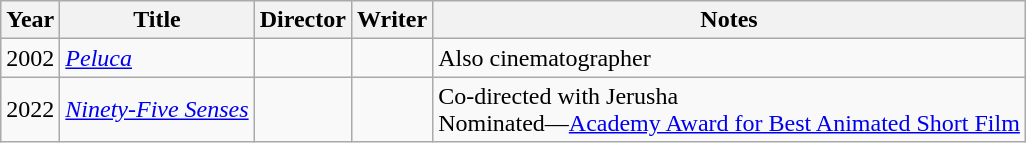<table class="wikitable">
<tr>
<th>Year</th>
<th>Title</th>
<th>Director</th>
<th>Writer</th>
<th>Notes</th>
</tr>
<tr>
<td>2002</td>
<td><em><a href='#'>Peluca</a></em></td>
<td></td>
<td></td>
<td>Also cinematographer</td>
</tr>
<tr>
<td>2022</td>
<td><em><a href='#'>Ninety-Five Senses</a></em></td>
<td></td>
<td></td>
<td>Co-directed with Jerusha<br>Nominated—<a href='#'>Academy Award for Best Animated Short Film</a></td>
</tr>
</table>
